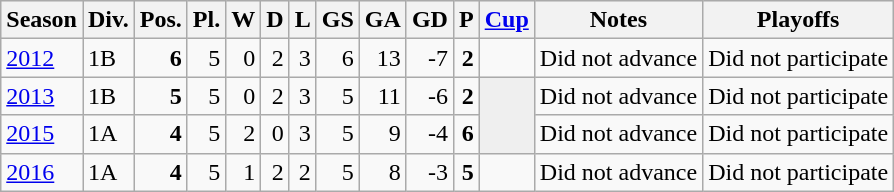<table class="wikitable">
<tr style="background:#efefef;">
<th>Season</th>
<th>Div.</th>
<th>Pos.</th>
<th>Pl.</th>
<th>W</th>
<th>D</th>
<th>L</th>
<th>GS</th>
<th>GA</th>
<th>GD</th>
<th>P</th>
<th><a href='#'>Cup</a></th>
<th>Notes</th>
<th>Playoffs</th>
</tr>
<tr>
<td><a href='#'>2012</a></td>
<td>1B</td>
<td align=right><strong>6</strong></td>
<td align=right>5</td>
<td align=right>0</td>
<td align=right>2</td>
<td align=right>3</td>
<td align=right>6</td>
<td align=right>13</td>
<td align=right>-7</td>
<td align=right><strong>2</strong></td>
<td></td>
<td>Did not advance</td>
<td>Did not participate</td>
</tr>
<tr>
<td><a href='#'>2013</a></td>
<td>1B</td>
<td align=right><strong>5</strong></td>
<td align=right>5</td>
<td align=right>0</td>
<td align=right>2</td>
<td align=right>3</td>
<td align=right>5</td>
<td align=right>11</td>
<td align=right>-6</td>
<td align=right><strong>2</strong></td>
<td rowspan="2" bgcolor=#EFEFEF></td>
<td>Did not advance</td>
<td>Did not participate</td>
</tr>
<tr>
<td><a href='#'>2015</a></td>
<td>1A</td>
<td align=right><strong>4</strong></td>
<td align=right>5</td>
<td align=right>2</td>
<td align=right>0</td>
<td align=right>3</td>
<td align=right>5</td>
<td align=right>9</td>
<td align=right>-4</td>
<td align=right><strong>6</strong></td>
<td>Did not advance</td>
<td>Did not participate</td>
</tr>
<tr>
<td><a href='#'>2016</a></td>
<td>1A</td>
<td align=right><strong>4</strong></td>
<td align=right>5</td>
<td align=right>1</td>
<td align=right>2</td>
<td align=right>2</td>
<td align=right>5</td>
<td align=right>8</td>
<td align=right>-3</td>
<td align=right><strong>5</strong></td>
<td></td>
<td>Did not advance</td>
<td>Did not participate</td>
</tr>
</table>
